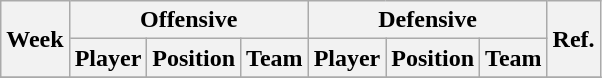<table class="wikitable plainrowheaders" style="text-align:center">
<tr>
<th scope="col" rowspan="2">Week</th>
<th scope="col" colspan="3">Offensive</th>
<th scope="col" colspan="3">Defensive</th>
<th rowspan="2">Ref.</th>
</tr>
<tr>
<th>Player</th>
<th>Position</th>
<th>Team</th>
<th>Player</th>
<th>Position</th>
<th>Team</th>
</tr>
<tr>
</tr>
</table>
